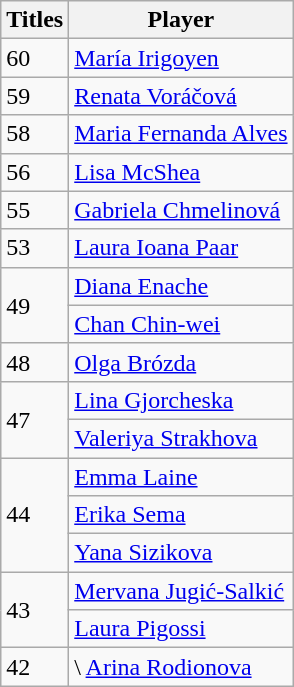<table class=wikitable style=display:inline-table>
<tr>
<th>Titles</th>
<th>Player</th>
</tr>
<tr>
<td>60</td>
<td> <a href='#'>María Irigoyen</a></td>
</tr>
<tr>
<td>59</td>
<td> <a href='#'>Renata Voráčová</a></td>
</tr>
<tr>
<td>58</td>
<td> <a href='#'>Maria Fernanda Alves</a></td>
</tr>
<tr>
<td>56</td>
<td> <a href='#'>Lisa McShea</a></td>
</tr>
<tr>
<td>55</td>
<td> <a href='#'>Gabriela Chmelinová</a></td>
</tr>
<tr>
<td>53</td>
<td> <a href='#'>Laura Ioana Paar</a></td>
</tr>
<tr>
<td rowspan=2>49</td>
<td> <a href='#'>Diana Enache</a></td>
</tr>
<tr>
<td> <a href='#'>Chan Chin-wei</a></td>
</tr>
<tr>
<td>48</td>
<td> <a href='#'>Olga Brózda</a></td>
</tr>
<tr>
<td rowspan=2>47</td>
<td> <a href='#'>Lina Gjorcheska</a></td>
</tr>
<tr>
<td> <a href='#'>Valeriya Strakhova</a></td>
</tr>
<tr>
<td rowspan=3>44</td>
<td> <a href='#'>Emma Laine</a></td>
</tr>
<tr>
<td> <a href='#'>Erika Sema</a></td>
</tr>
<tr>
<td> <a href='#'>Yana Sizikova</a></td>
</tr>
<tr>
<td rowspan=2>43</td>
<td> <a href='#'>Mervana Jugić-Salkić</a></td>
</tr>
<tr>
<td> <a href='#'>Laura Pigossi</a></td>
</tr>
<tr>
<td>42</td>
<td>\ <a href='#'>Arina Rodionova</a></td>
</tr>
</table>
